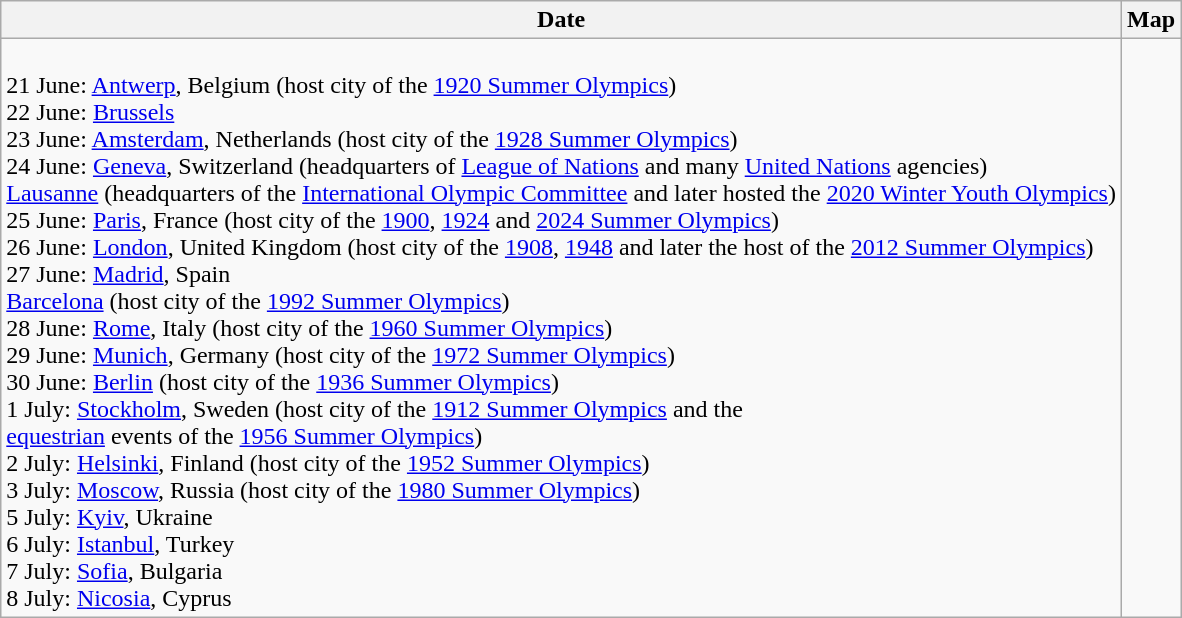<table class="wikitable">
<tr>
<th>Date</th>
<th>Map</th>
</tr>
<tr>
<td><br>21 June: <a href='#'>Antwerp</a>, Belgium (host city of the <a href='#'>1920 Summer Olympics</a>)<br>
22 June: <a href='#'>Brussels</a><br>
23 June: <a href='#'>Amsterdam</a>, Netherlands (host city of the <a href='#'>1928 Summer Olympics</a>)<br>
24 June: <a href='#'>Geneva</a>, Switzerland (headquarters of <a href='#'>League of Nations</a> and many <a href='#'>United Nations</a> agencies)<br><a href='#'>Lausanne</a> (headquarters of the <a href='#'>International Olympic Committee</a> and later hosted the <a href='#'>2020 Winter Youth Olympics</a>)<br>
25 June: <a href='#'>Paris</a>, France (host city of the <a href='#'>1900</a>, <a href='#'>1924</a> and <a href='#'>2024 Summer Olympics</a>)<br>
26 June: <a href='#'>London</a>, United Kingdom (host city of the <a href='#'>1908</a>, <a href='#'>1948</a> and later the host of the <a href='#'>2012 Summer Olympics</a>)<br>
27 June: <a href='#'>Madrid</a>, Spain<br><a href='#'>Barcelona</a> (host city of the <a href='#'>1992 Summer Olympics</a>)<br>
28 June: <a href='#'>Rome</a>, Italy (host city of the <a href='#'>1960 Summer Olympics</a>)<br>
29 June: <a href='#'>Munich</a>, Germany (host city of the <a href='#'>1972 Summer Olympics</a>)<br>
30 June: <a href='#'>Berlin</a> (host city of the <a href='#'>1936 Summer Olympics</a>)<br>
1 July: <a href='#'>Stockholm</a>, Sweden (host city of the <a href='#'>1912 Summer Olympics</a> and the<br><a href='#'>equestrian</a> events of the <a href='#'>1956 Summer Olympics</a>)<br>
2 July: <a href='#'>Helsinki</a>, Finland (host city of the <a href='#'>1952 Summer Olympics</a>)<br>
3 July: <a href='#'>Moscow</a>, Russia (host city of the <a href='#'>1980 Summer Olympics</a>)<br>
5 July: <a href='#'>Kyiv</a>, Ukraine<br>
6 July: <a href='#'>Istanbul</a>, Turkey<br>
7 July: <a href='#'>Sofia</a>, Bulgaria<br>
8 July: <a href='#'>Nicosia</a>, Cyprus</td>
<td></td>
</tr>
</table>
